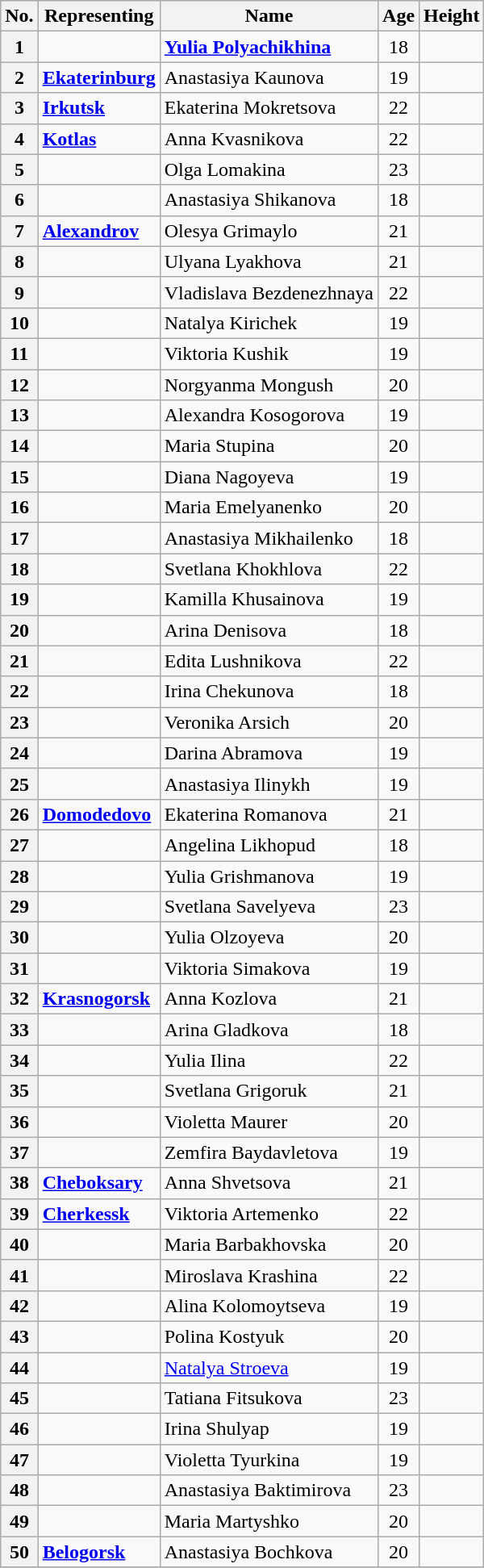<table class="sortable wikitable">
<tr style="background:#ccc;">
<th>No.</th>
<th>Representing</th>
<th>Name</th>
<th>Age</th>
<th>Height</th>
</tr>
<tr>
<th>1</th>
<td><strong></strong></td>
<td><strong><a href='#'>Yulia Polyachikhina</a></strong></td>
<td align=center>18</td>
<td></td>
</tr>
<tr>
<th>2</th>
<td><strong> <a href='#'>Ekaterinburg</a></strong></td>
<td>Anastasiya Kaunova</td>
<td align=center>19</td>
<td></td>
</tr>
<tr>
<th>3</th>
<td> <strong><a href='#'>Irkutsk</a></strong></td>
<td>Ekaterina Mokretsova</td>
<td align=center>22</td>
<td></td>
</tr>
<tr>
<th>4</th>
<td> <strong><a href='#'>Kotlas</a></strong></td>
<td>Anna Kvasnikova</td>
<td align=center>22</td>
<td></td>
</tr>
<tr>
<th>5</th>
<td><strong></strong></td>
<td>Olga Lomakina</td>
<td align=center>23</td>
<td></td>
</tr>
<tr>
<th>6</th>
<td><strong></strong></td>
<td>Anastasiya Shikanova</td>
<td align=center>18</td>
<td></td>
</tr>
<tr>
<th>7</th>
<td> <strong><a href='#'>Alexandrov</a></strong></td>
<td>Olesya Grimaylo</td>
<td align=center>21</td>
<td></td>
</tr>
<tr>
<th>8</th>
<td><strong></strong></td>
<td>Ulyana Lyakhova</td>
<td align=center>21</td>
<td></td>
</tr>
<tr>
<th>9</th>
<td><strong></strong></td>
<td>Vladislava Bezdenezhnaya</td>
<td align=center>22</td>
<td></td>
</tr>
<tr>
<th>10</th>
<td><strong></strong></td>
<td>Natalya Kirichek</td>
<td align=center>19</td>
<td></td>
</tr>
<tr>
<th>11</th>
<td><strong></strong></td>
<td>Viktoria Kushik</td>
<td align=center>19</td>
<td></td>
</tr>
<tr>
<th>12</th>
<td><strong></strong></td>
<td>Norgyanma Mongush</td>
<td align=center>20</td>
<td></td>
</tr>
<tr>
<th>13</th>
<td><strong></strong></td>
<td>Alexandra Kosogorova</td>
<td align=center>19</td>
<td></td>
</tr>
<tr>
<th>14</th>
<td><strong></strong></td>
<td>Maria Stupina</td>
<td align=center>20</td>
<td></td>
</tr>
<tr>
<th>15</th>
<td><strong></strong></td>
<td>Diana Nagoyeva</td>
<td align=center>19</td>
<td></td>
</tr>
<tr>
<th>16</th>
<td><strong></strong></td>
<td>Maria Emelyanenko</td>
<td align=center>20</td>
<td></td>
</tr>
<tr>
<th>17</th>
<td><strong></strong></td>
<td>Anastasiya Mikhailenko</td>
<td align=center>18</td>
<td></td>
</tr>
<tr>
<th>18</th>
<td><strong></strong></td>
<td>Svetlana Khokhlova</td>
<td align=center>22</td>
<td></td>
</tr>
<tr>
<th>19</th>
<td><strong></strong></td>
<td>Kamilla Khusainova</td>
<td align=center>19</td>
<td></td>
</tr>
<tr>
<th>20</th>
<td><strong></strong></td>
<td>Arina Denisova</td>
<td align=center>18</td>
<td></td>
</tr>
<tr>
<th>21</th>
<td><strong></strong></td>
<td>Edita Lushnikova</td>
<td align=center>22</td>
<td></td>
</tr>
<tr>
<th>22</th>
<td><strong></strong></td>
<td>Irina Chekunova</td>
<td align=center>18</td>
<td></td>
</tr>
<tr>
<th>23</th>
<td><strong></strong></td>
<td>Veronika Arsich</td>
<td align=center>20</td>
<td></td>
</tr>
<tr>
<th>24</th>
<td><strong></strong></td>
<td>Darina Abramova</td>
<td align=center>19</td>
<td></td>
</tr>
<tr>
<th>25</th>
<td><strong></strong></td>
<td>Anastasiya Ilinykh</td>
<td align=center>19</td>
<td></td>
</tr>
<tr>
<th>26</th>
<td> <strong><a href='#'>Domodedovo</a></strong></td>
<td>Ekaterina Romanova</td>
<td align=center>21</td>
<td></td>
</tr>
<tr>
<th>27</th>
<td><strong></strong></td>
<td>Angelina Likhopud</td>
<td align=center>18</td>
<td></td>
</tr>
<tr>
<th>28</th>
<td><strong></strong></td>
<td>Yulia Grishmanova</td>
<td align=center>19</td>
<td></td>
</tr>
<tr>
<th>29</th>
<td><strong></strong></td>
<td>Svetlana Savelyeva</td>
<td align=center>23</td>
<td></td>
</tr>
<tr>
<th>30</th>
<td><strong></strong></td>
<td>Yulia Olzoyeva</td>
<td align=center>20</td>
<td></td>
</tr>
<tr>
<th>31</th>
<td><strong></strong></td>
<td>Viktoria Simakova</td>
<td align=center>19</td>
<td></td>
</tr>
<tr>
<th>32</th>
<td> <strong><a href='#'>Krasnogorsk</a></strong></td>
<td>Anna Kozlova</td>
<td align=center>21</td>
<td></td>
</tr>
<tr>
<th>33</th>
<td><strong></strong></td>
<td>Arina Gladkova</td>
<td align=center>18</td>
<td></td>
</tr>
<tr>
<th>34</th>
<td><strong></strong></td>
<td>Yulia Ilina</td>
<td align=center>22</td>
<td></td>
</tr>
<tr>
<th>35</th>
<td><strong></strong></td>
<td>Svetlana Grigoruk</td>
<td align=center>21</td>
<td></td>
</tr>
<tr>
<th>36</th>
<td><strong></strong></td>
<td>Violetta Maurer</td>
<td align=center>20</td>
<td></td>
</tr>
<tr>
<th>37</th>
<td><strong></strong></td>
<td>Zemfira Baydavletova</td>
<td align=center>19</td>
<td></td>
</tr>
<tr>
<th>38</th>
<td> <strong><a href='#'>Cheboksary</a></strong></td>
<td>Anna Shvetsova</td>
<td align=center>21</td>
<td></td>
</tr>
<tr>
<th>39</th>
<td><strong><a href='#'>Cherkessk</a></strong></td>
<td>Viktoria Artemenko</td>
<td align=center>22</td>
<td></td>
</tr>
<tr>
<th>40</th>
<td><strong></strong></td>
<td>Maria Barbakhovska</td>
<td align=center>20</td>
<td></td>
</tr>
<tr>
<th>41</th>
<td><strong></strong></td>
<td>Miroslava Krashina</td>
<td align=center>22</td>
<td></td>
</tr>
<tr>
<th>42</th>
<td><strong></strong></td>
<td>Alina Kolomoytseva</td>
<td align=center>19</td>
<td></td>
</tr>
<tr>
<th>43</th>
<td><strong></strong></td>
<td>Polina Kostyuk</td>
<td align=center>20</td>
<td></td>
</tr>
<tr>
<th>44</th>
<td><strong></strong></td>
<td><a href='#'>Natalya Stroeva</a></td>
<td align=center>19</td>
<td></td>
</tr>
<tr>
<th>45</th>
<td><strong></strong></td>
<td>Tatiana Fitsukova</td>
<td align=center>23</td>
<td></td>
</tr>
<tr>
<th>46</th>
<td><strong></strong></td>
<td>Irina Shulyap</td>
<td align=center>19</td>
<td></td>
</tr>
<tr>
<th>47</th>
<td><strong></strong></td>
<td>Violetta Tyurkina</td>
<td align=center>19</td>
<td></td>
</tr>
<tr>
<th>48</th>
<td><strong></strong></td>
<td>Anastasiya Baktimirova</td>
<td align=center>23</td>
<td></td>
</tr>
<tr>
<th>49</th>
<td><strong></strong></td>
<td>Maria Martyshko</td>
<td align=center>20</td>
<td></td>
</tr>
<tr>
<th>50</th>
<td> <strong><a href='#'>Belogorsk</a></strong></td>
<td>Anastasiya Bochkova</td>
<td align=center>20</td>
<td></td>
</tr>
<tr>
</tr>
</table>
